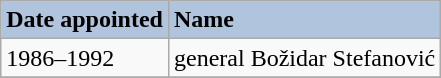<table class="wikitable">
<tr>
<th style="text-align: left; background: #B0C4DE;">Date appointed</th>
<th style="text-align: left; background: #B0C4DE;">Name</th>
</tr>
<tr>
<td>1986–1992</td>
<td>general Božidar Stefanović</td>
</tr>
<tr>
</tr>
</table>
